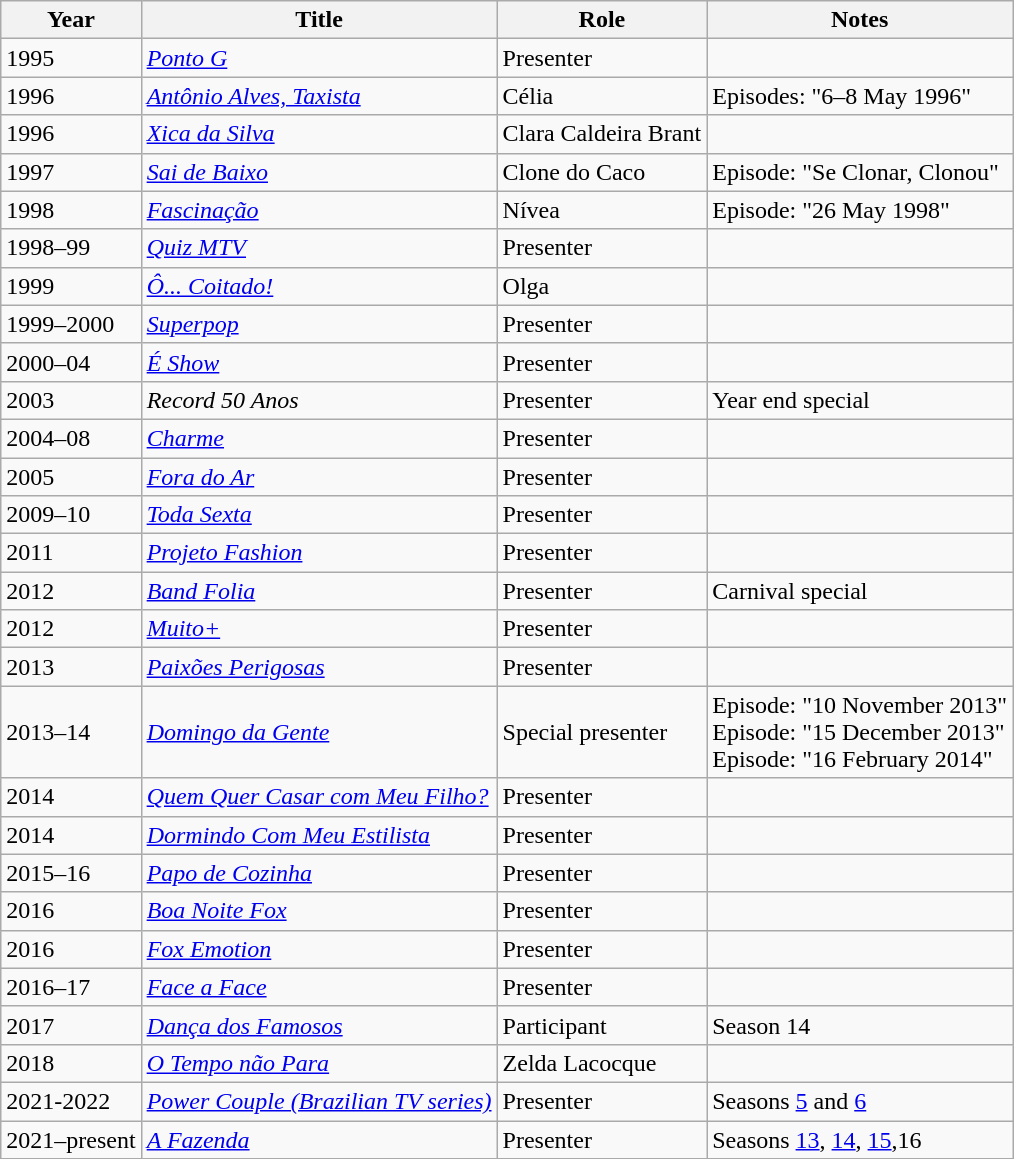<table class="wikitable">
<tr>
<th>Year</th>
<th>Title</th>
<th>Role</th>
<th>Notes</th>
</tr>
<tr>
<td>1995</td>
<td><em><a href='#'>Ponto G</a></em></td>
<td>Presenter</td>
<td></td>
</tr>
<tr>
<td>1996</td>
<td><em><a href='#'>Antônio Alves, Taxista</a></em></td>
<td>Célia</td>
<td>Episodes: "6–8 May 1996"</td>
</tr>
<tr>
<td>1996</td>
<td><em><a href='#'>Xica da Silva</a></em></td>
<td>Clara Caldeira Brant</td>
<td></td>
</tr>
<tr>
<td>1997</td>
<td><em><a href='#'>Sai de Baixo</a></em></td>
<td>Clone do Caco</td>
<td>Episode: "Se Clonar, Clonou"</td>
</tr>
<tr>
<td>1998</td>
<td><em><a href='#'>Fascinação</a></em></td>
<td>Nívea</td>
<td>Episode: "26 May 1998"</td>
</tr>
<tr>
<td>1998–99</td>
<td><em><a href='#'>Quiz MTV</a></em></td>
<td>Presenter</td>
<td></td>
</tr>
<tr>
<td>1999</td>
<td><em><a href='#'>Ô... Coitado!</a></em></td>
<td>Olga</td>
<td></td>
</tr>
<tr>
<td>1999–2000</td>
<td><em><a href='#'>Superpop</a></em></td>
<td>Presenter</td>
<td></td>
</tr>
<tr>
<td>2000–04</td>
<td><em><a href='#'>É Show</a></em></td>
<td>Presenter</td>
<td></td>
</tr>
<tr>
<td>2003</td>
<td><em>Record 50 Anos</em></td>
<td>Presenter</td>
<td>Year end special</td>
</tr>
<tr>
<td>2004–08</td>
<td><em><a href='#'>Charme</a></em></td>
<td>Presenter</td>
<td></td>
</tr>
<tr>
<td>2005</td>
<td><em><a href='#'>Fora do Ar</a></em></td>
<td>Presenter</td>
<td></td>
</tr>
<tr>
<td>2009–10</td>
<td><em><a href='#'>Toda Sexta</a></em></td>
<td>Presenter</td>
<td></td>
</tr>
<tr>
<td>2011</td>
<td><em><a href='#'>Projeto Fashion</a></em></td>
<td>Presenter</td>
<td></td>
</tr>
<tr>
<td>2012</td>
<td><em><a href='#'>Band Folia</a></em></td>
<td>Presenter</td>
<td>Carnival special</td>
</tr>
<tr>
<td>2012</td>
<td><em><a href='#'>Muito+</a></em></td>
<td>Presenter</td>
<td></td>
</tr>
<tr>
<td>2013</td>
<td><em><a href='#'>Paixões Perigosas</a></em></td>
<td>Presenter</td>
<td></td>
</tr>
<tr>
<td>2013–14</td>
<td><em><a href='#'>Domingo da Gente</a></em></td>
<td>Special presenter</td>
<td>Episode: "10 November 2013"<br>Episode: "15 December 2013"<br>Episode: "16 February 2014"</td>
</tr>
<tr>
<td>2014</td>
<td><em><a href='#'>Quem Quer Casar com Meu Filho?</a></em></td>
<td>Presenter</td>
<td></td>
</tr>
<tr>
<td>2014</td>
<td><em><a href='#'>Dormindo Com Meu Estilista</a></em></td>
<td>Presenter</td>
<td></td>
</tr>
<tr>
<td>2015–16</td>
<td><em><a href='#'>Papo de Cozinha</a></em></td>
<td>Presenter</td>
<td></td>
</tr>
<tr>
<td>2016</td>
<td><em><a href='#'>Boa Noite Fox</a></em></td>
<td>Presenter</td>
<td></td>
</tr>
<tr>
<td>2016</td>
<td><em><a href='#'>Fox Emotion</a></em></td>
<td>Presenter</td>
<td></td>
</tr>
<tr>
<td>2016–17</td>
<td><em><a href='#'>Face a Face</a></em></td>
<td>Presenter</td>
<td></td>
</tr>
<tr>
<td>2017</td>
<td><em><a href='#'>Dança dos Famosos</a></em></td>
<td>Participant</td>
<td>Season 14</td>
</tr>
<tr>
<td>2018</td>
<td><em><a href='#'>O Tempo não Para</a></em></td>
<td>Zelda Lacocque</td>
<td></td>
</tr>
<tr>
<td>2021-2022</td>
<td><em><a href='#'>Power Couple (Brazilian TV series)</a></em></td>
<td>Presenter</td>
<td>Seasons <a href='#'>5</a> and <a href='#'>6</a></td>
</tr>
<tr>
<td>2021–present</td>
<td><em><a href='#'>A Fazenda</a></em></td>
<td>Presenter</td>
<td>Seasons <a href='#'>13</a>, <a href='#'>14</a>, <a href='#'>15</a>,16</td>
</tr>
<tr>
</tr>
</table>
